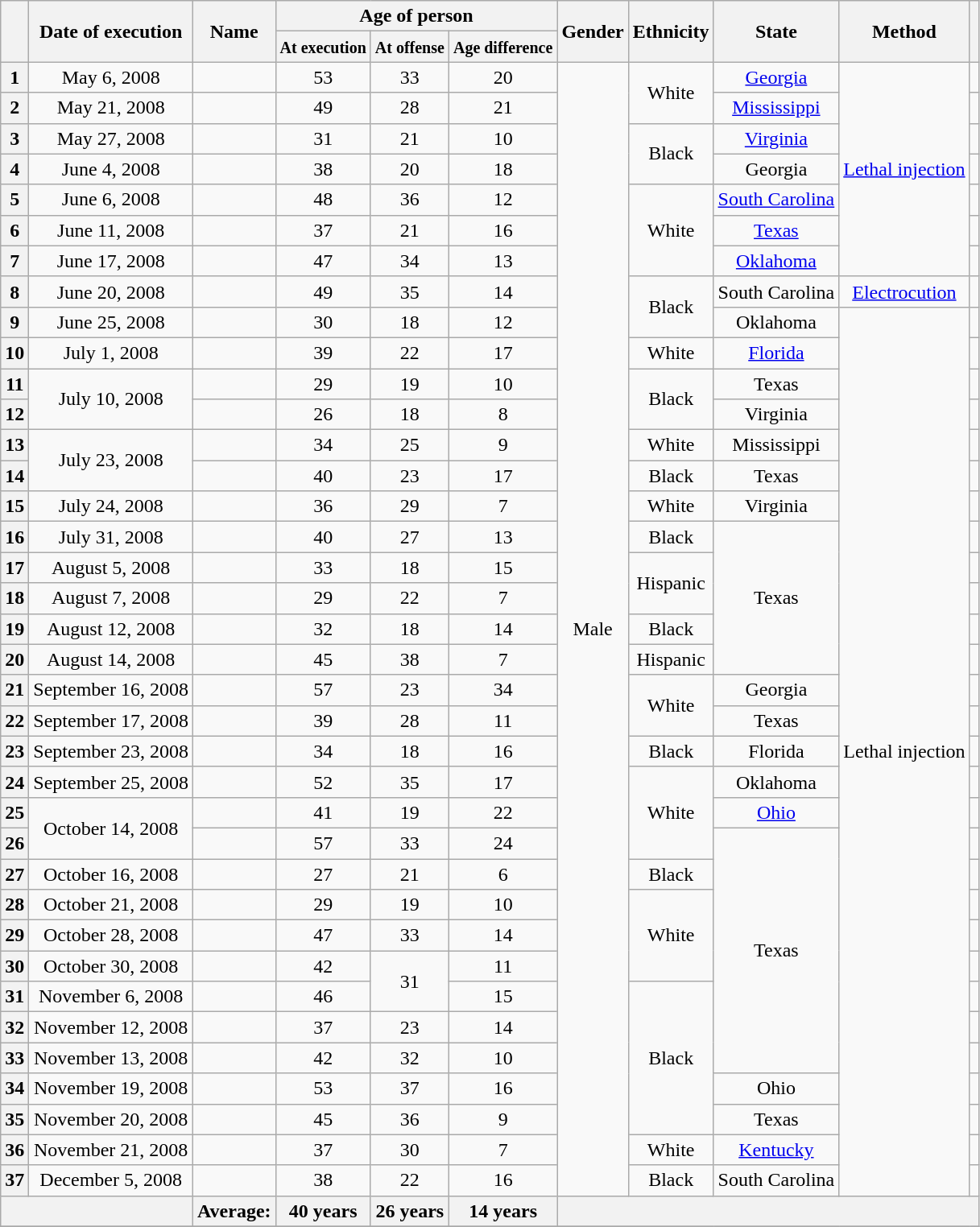<table class="wikitable sortable" style="text-align:center;">
<tr>
<th scope="col" rowspan="2"></th>
<th scope="col" rowspan="2" data-sort-type="date">Date of execution</th>
<th scope="col" rowspan="2">Name</th>
<th scope="col" colspan="3">Age of person</th>
<th scope="col" rowspan="2">Gender</th>
<th scope="col" rowspan="2">Ethnicity</th>
<th scope="col" rowspan="2">State</th>
<th scope="col" rowspan="2">Method</th>
<th scope="col" rowspan="2"></th>
</tr>
<tr>
<th scope="col"><small>At execution</small></th>
<th scope="col"><small>At offense</small></th>
<th scope="col"><small>Age difference</small></th>
</tr>
<tr>
<th scope="row">1</th>
<td>May 6, 2008</td>
<td></td>
<td>53 </td>
<td>33</td>
<td>20</td>
<td rowspan="37">Male</td>
<td rowspan="2">White</td>
<td><a href='#'>Georgia</a></td>
<td rowspan="7"><a href='#'>Lethal injection</a></td>
<td></td>
</tr>
<tr>
<th scope="row">2</th>
<td>May 21, 2008</td>
<td></td>
<td>49 </td>
<td>28</td>
<td>21</td>
<td><a href='#'>Mississippi</a></td>
<td></td>
</tr>
<tr>
<th scope="row">3</th>
<td>May 27, 2008</td>
<td></td>
<td>31 </td>
<td>21</td>
<td>10</td>
<td rowspan="2">Black</td>
<td><a href='#'>Virginia</a></td>
<td></td>
</tr>
<tr>
<th scope="row">4</th>
<td>June 4, 2008</td>
<td></td>
<td>38 </td>
<td>20</td>
<td>18</td>
<td>Georgia</td>
<td></td>
</tr>
<tr>
<th scope="row">5</th>
<td>June 6, 2008</td>
<td></td>
<td>48 </td>
<td>36</td>
<td>12</td>
<td rowspan="3">White</td>
<td><a href='#'>South Carolina</a></td>
<td></td>
</tr>
<tr>
<th scope="row">6</th>
<td>June 11, 2008</td>
<td></td>
<td>37 </td>
<td>21</td>
<td>16</td>
<td><a href='#'>Texas</a></td>
<td></td>
</tr>
<tr>
<th scope="row">7</th>
<td>June 17, 2008</td>
<td></td>
<td>47 </td>
<td>34</td>
<td>13</td>
<td><a href='#'>Oklahoma</a></td>
<td></td>
</tr>
<tr>
<th scope="row">8</th>
<td>June 20, 2008</td>
<td></td>
<td>49 </td>
<td>35</td>
<td>14</td>
<td rowspan="2">Black</td>
<td>South Carolina</td>
<td><a href='#'>Electrocution</a></td>
<td></td>
</tr>
<tr>
<th scope="row">9</th>
<td>June 25, 2008</td>
<td></td>
<td>30 </td>
<td>18</td>
<td>12</td>
<td>Oklahoma</td>
<td rowspan="29">Lethal injection</td>
<td></td>
</tr>
<tr>
<th scope="row">10</th>
<td>July 1, 2008</td>
<td></td>
<td>39 </td>
<td>22</td>
<td>17</td>
<td>White</td>
<td><a href='#'>Florida</a></td>
<td></td>
</tr>
<tr>
<th scope="row">11</th>
<td rowspan="2">July 10, 2008</td>
<td></td>
<td>29 </td>
<td>19</td>
<td>10</td>
<td rowspan="2">Black</td>
<td>Texas</td>
<td></td>
</tr>
<tr>
<th scope="row">12</th>
<td></td>
<td>26 </td>
<td>18</td>
<td>8</td>
<td>Virginia</td>
<td></td>
</tr>
<tr>
<th scope="row">13</th>
<td rowspan="2">July 23, 2008</td>
<td></td>
<td>34 </td>
<td>25</td>
<td>9</td>
<td>White</td>
<td>Mississippi</td>
<td></td>
</tr>
<tr>
<th scope="row">14</th>
<td></td>
<td>40 </td>
<td>23</td>
<td>17</td>
<td>Black</td>
<td>Texas</td>
<td></td>
</tr>
<tr>
<th scope="row">15</th>
<td>July 24, 2008</td>
<td></td>
<td>36 </td>
<td>29</td>
<td>7</td>
<td>White</td>
<td>Virginia</td>
<td></td>
</tr>
<tr>
<th scope="row">16</th>
<td>July 31, 2008</td>
<td></td>
<td>40 </td>
<td>27</td>
<td>13</td>
<td>Black</td>
<td rowspan="5">Texas</td>
<td></td>
</tr>
<tr>
<th scope="row">17</th>
<td>August 5, 2008</td>
<td></td>
<td>33 </td>
<td>18</td>
<td>15</td>
<td rowspan="2">Hispanic</td>
<td></td>
</tr>
<tr>
<th scope="row">18</th>
<td>August 7, 2008</td>
<td></td>
<td>29 </td>
<td>22</td>
<td>7</td>
<td></td>
</tr>
<tr>
<th scope="row">19</th>
<td>August 12, 2008</td>
<td></td>
<td>32 </td>
<td>18</td>
<td>14</td>
<td>Black</td>
<td></td>
</tr>
<tr>
<th scope="row">20</th>
<td>August 14, 2008</td>
<td></td>
<td>45 </td>
<td>38</td>
<td>7</td>
<td>Hispanic</td>
<td></td>
</tr>
<tr>
<th scope="row">21</th>
<td>September 16, 2008</td>
<td></td>
<td>57 </td>
<td>23</td>
<td>34</td>
<td rowspan="2">White</td>
<td>Georgia</td>
<td></td>
</tr>
<tr>
<th scope="row">22</th>
<td>September 17, 2008</td>
<td></td>
<td>39 </td>
<td>28</td>
<td>11</td>
<td>Texas</td>
<td></td>
</tr>
<tr>
<th scope="row">23</th>
<td>September 23, 2008</td>
<td></td>
<td>34 </td>
<td>18</td>
<td>16</td>
<td>Black</td>
<td>Florida</td>
<td></td>
</tr>
<tr>
<th scope="row">24</th>
<td>September 25, 2008</td>
<td></td>
<td>52 </td>
<td>35</td>
<td>17</td>
<td rowspan="3">White</td>
<td>Oklahoma</td>
<td></td>
</tr>
<tr>
<th scope="row">25</th>
<td rowspan="2">October 14, 2008</td>
<td></td>
<td>41 </td>
<td>19</td>
<td>22</td>
<td><a href='#'>Ohio</a></td>
<td></td>
</tr>
<tr>
<th scope="row">26</th>
<td></td>
<td>57 </td>
<td>33</td>
<td>24</td>
<td rowspan="8">Texas</td>
<td></td>
</tr>
<tr>
<th scope="row">27</th>
<td>October 16, 2008</td>
<td></td>
<td>27 </td>
<td>21</td>
<td>6</td>
<td>Black</td>
<td></td>
</tr>
<tr>
<th scope="row">28</th>
<td>October 21, 2008</td>
<td></td>
<td>29 </td>
<td>19</td>
<td>10</td>
<td rowspan="3">White</td>
<td></td>
</tr>
<tr>
<th scope="row">29</th>
<td>October 28, 2008</td>
<td></td>
<td>47 </td>
<td>33</td>
<td>14</td>
<td></td>
</tr>
<tr>
<th scope="row">30</th>
<td>October 30, 2008</td>
<td></td>
<td>42 </td>
<td rowspan="2">31</td>
<td>11</td>
<td></td>
</tr>
<tr>
<th scope="row">31</th>
<td>November 6, 2008</td>
<td></td>
<td>46 </td>
<td>15</td>
<td rowspan="5">Black</td>
<td></td>
</tr>
<tr>
<th scope="row">32</th>
<td>November 12, 2008</td>
<td></td>
<td>37 </td>
<td>23</td>
<td>14</td>
<td></td>
</tr>
<tr>
<th scope="row">33</th>
<td>November 13, 2008</td>
<td></td>
<td>42 </td>
<td>32</td>
<td>10</td>
<td></td>
</tr>
<tr>
<th scope="row">34</th>
<td>November 19, 2008</td>
<td></td>
<td>53 </td>
<td>37</td>
<td>16</td>
<td>Ohio</td>
<td></td>
</tr>
<tr>
<th scope="row">35</th>
<td>November 20, 2008</td>
<td></td>
<td>45 </td>
<td>36</td>
<td>9</td>
<td>Texas</td>
<td></td>
</tr>
<tr>
<th scope="row">36</th>
<td>November 21, 2008</td>
<td></td>
<td>37 </td>
<td>30</td>
<td>7</td>
<td>White</td>
<td><a href='#'>Kentucky</a></td>
<td></td>
</tr>
<tr>
<th scope="row">37</th>
<td>December 5, 2008</td>
<td></td>
<td>38 </td>
<td>22</td>
<td>16</td>
<td>Black</td>
<td>South Carolina</td>
<td></td>
</tr>
<tr class="sortbottom">
<th colspan="2"></th>
<th>Average:</th>
<th>40 years</th>
<th>26 years</th>
<th>14 years</th>
<th colspan="5"></th>
</tr>
<tr>
</tr>
</table>
